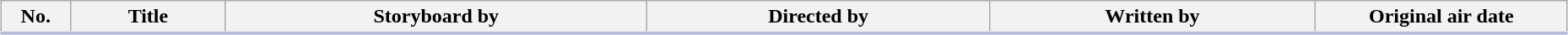<table class="wikitable" style="width:98%; margin:auto; background:#FFF;">
<tr style="border-bottom: 3px solid #CCF;">
<th style="width:3em;">No.</th>
<th>Title</th>
<th>Storyboard by</th>
<th>Directed by</th>
<th>Written by</th>
<th style="width:12em;">Original air date</th>
</tr>
<tr>
</tr>
</table>
